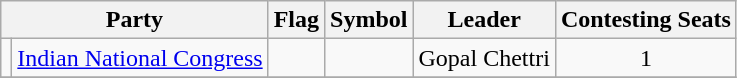<table class="wikitable" style="text-align:center">
<tr>
<th colspan="2">Party</th>
<th>Flag</th>
<th>Symbol</th>
<th>Leader</th>
<th>Contesting Seats</th>
</tr>
<tr>
<td></td>
<td><a href='#'>Indian National Congress</a></td>
<td></td>
<td></td>
<td>Gopal Chettri</td>
<td>1</td>
</tr>
<tr>
</tr>
</table>
